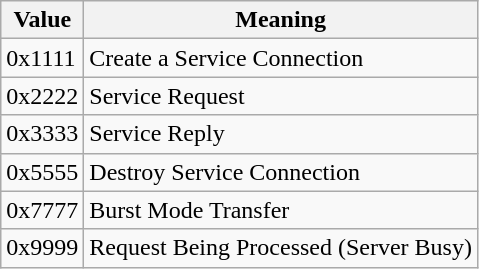<table class="wikitable">
<tr>
<th>Value</th>
<th>Meaning</th>
</tr>
<tr>
<td>0x1111</td>
<td>Create a Service Connection</td>
</tr>
<tr>
<td>0x2222</td>
<td>Service Request</td>
</tr>
<tr>
<td>0x3333</td>
<td>Service Reply</td>
</tr>
<tr>
<td>0x5555</td>
<td>Destroy Service Connection</td>
</tr>
<tr>
<td>0x7777</td>
<td>Burst Mode Transfer</td>
</tr>
<tr>
<td>0x9999</td>
<td>Request Being Processed (Server Busy)</td>
</tr>
</table>
